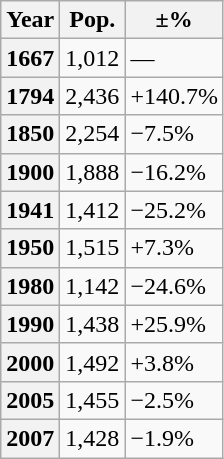<table class="wikitable">
<tr>
<th>Year</th>
<th><abbr>Pop.</abbr></th>
<th><abbr>±%</abbr></th>
</tr>
<tr>
<th>1667</th>
<td>1,012</td>
<td>—    </td>
</tr>
<tr>
<th>1794</th>
<td>2,436</td>
<td>+140.7%</td>
</tr>
<tr>
<th>1850</th>
<td>2,254</td>
<td>−7.5%</td>
</tr>
<tr>
<th>1900</th>
<td>1,888</td>
<td>−16.2%</td>
</tr>
<tr>
<th>1941</th>
<td>1,412</td>
<td>−25.2%</td>
</tr>
<tr>
<th>1950</th>
<td>1,515</td>
<td>+7.3%</td>
</tr>
<tr>
<th>1980</th>
<td>1,142</td>
<td>−24.6%</td>
</tr>
<tr>
<th>1990</th>
<td>1,438</td>
<td>+25.9%</td>
</tr>
<tr>
<th>2000</th>
<td>1,492</td>
<td>+3.8%</td>
</tr>
<tr>
<th>2005</th>
<td>1,455</td>
<td>−2.5%</td>
</tr>
<tr>
<th>2007</th>
<td>1,428</td>
<td>−1.9%</td>
</tr>
</table>
